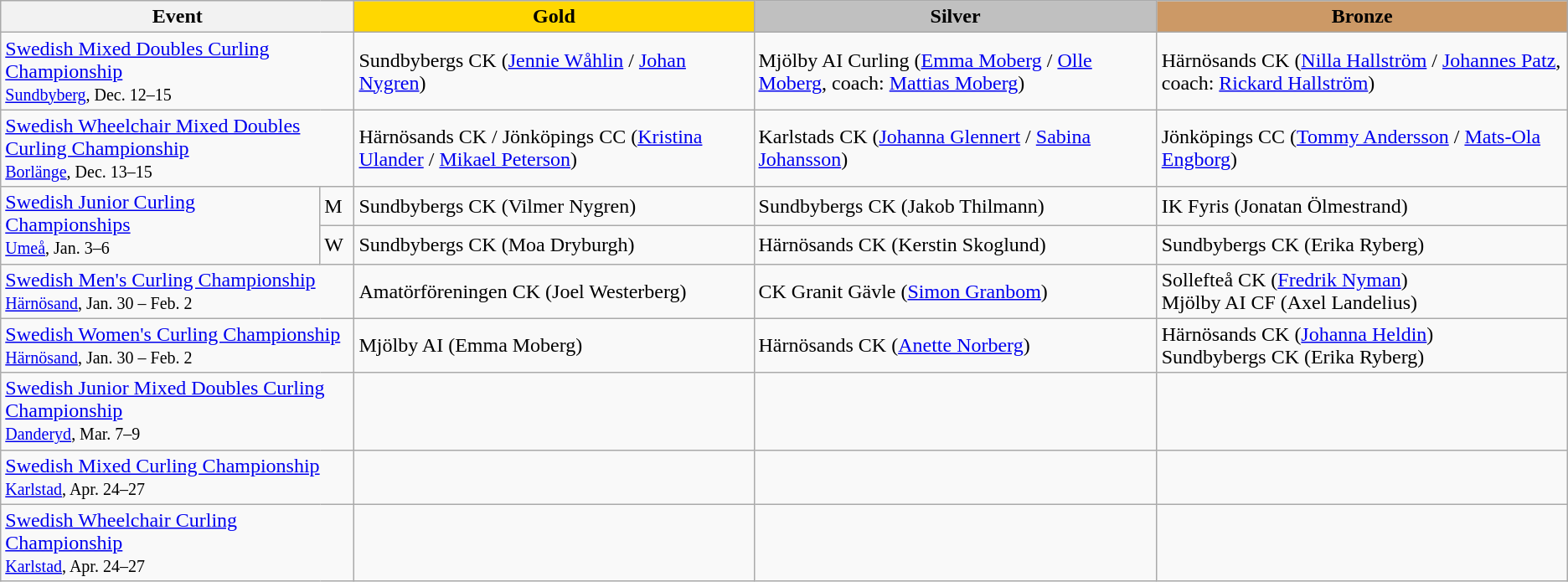<table class="wikitable">
<tr>
<th colspan=2>Event</th>
<th style="background:gold">Gold</th>
<th style="background:silver">Silver</th>
<th style="background:#cc9966">Bronze</th>
</tr>
<tr>
<td colspan="2"><a href='#'>Swedish Mixed Doubles Curling Championship</a> <br> <small><a href='#'>Sundbyberg</a>, Dec. 12–15</small></td>
<td>Sundbybergs CK (<a href='#'>Jennie Wåhlin</a> / <a href='#'>Johan Nygren</a>)</td>
<td>Mjölby AI Curling (<a href='#'>Emma Moberg</a> / <a href='#'>Olle Moberg</a>, coach: <a href='#'>Mattias Moberg</a>)</td>
<td>Härnösands CK (<a href='#'>Nilla Hallström</a> / <a href='#'>Johannes Patz</a>, coach: <a href='#'>Rickard Hallström</a>)</td>
</tr>
<tr>
<td colspan="2"><a href='#'>Swedish Wheelchair Mixed Doubles Curling Championship</a> <br> <small><a href='#'>Borlänge</a>, Dec. 13–15</small></td>
<td>Härnösands CK / Jönköpings CC (<a href='#'>Kristina Ulander</a> / <a href='#'>Mikael Peterson</a>)</td>
<td>Karlstads CK (<a href='#'>Johanna Glennert</a> / <a href='#'>Sabina Johansson</a>)</td>
<td>Jönköpings CC (<a href='#'>Tommy Andersson</a> / <a href='#'>Mats-Ola Engborg</a>)</td>
</tr>
<tr>
<td rowspan="2"><a href='#'>Swedish Junior Curling Championships</a> <br> <small><a href='#'>Umeå</a>, Jan. 3–6</small></td>
<td>M</td>
<td>Sundbybergs CK (Vilmer Nygren)</td>
<td>Sundbybergs CK (Jakob Thilmann)</td>
<td>IK Fyris (Jonatan Ölmestrand)</td>
</tr>
<tr>
<td>W</td>
<td>Sundbybergs CK (Moa Dryburgh)</td>
<td>Härnösands CK (Kerstin Skoglund)</td>
<td>Sundbybergs CK (Erika Ryberg)</td>
</tr>
<tr>
<td colspan="2"><a href='#'>Swedish Men's Curling Championship</a> <br> <small><a href='#'>Härnösand</a>, Jan. 30 – Feb. 2</small></td>
<td>Amatörföreningen CK (Joel Westerberg)</td>
<td>CK Granit Gävle (<a href='#'>Simon Granbom</a>)</td>
<td>Sollefteå CK (<a href='#'>Fredrik Nyman</a>) <br> Mjölby AI CF (Axel Landelius)</td>
</tr>
<tr>
<td colspan="2"><a href='#'>Swedish Women's Curling Championship</a> <br> <small><a href='#'>Härnösand</a>, Jan. 30 – Feb. 2</small></td>
<td>Mjölby AI (Emma Moberg)</td>
<td>Härnösands CK (<a href='#'>Anette Norberg</a>)</td>
<td>Härnösands CK (<a href='#'>Johanna Heldin</a>) <br> Sundbybergs CK (Erika Ryberg)</td>
</tr>
<tr>
<td colspan="2"><a href='#'>Swedish Junior Mixed Doubles Curling Championship</a> <br> <small><a href='#'>Danderyd</a>, Mar. 7–9</small></td>
<td></td>
<td></td>
<td></td>
</tr>
<tr>
<td colspan="2"><a href='#'>Swedish Mixed Curling Championship</a> <br> <small><a href='#'>Karlstad</a>, Apr. 24–27</small></td>
<td></td>
<td></td>
<td></td>
</tr>
<tr>
<td colspan="2"><a href='#'>Swedish Wheelchair Curling Championship</a> <br> <small><a href='#'>Karlstad</a>, Apr. 24–27</small></td>
<td></td>
<td></td>
<td></td>
</tr>
</table>
